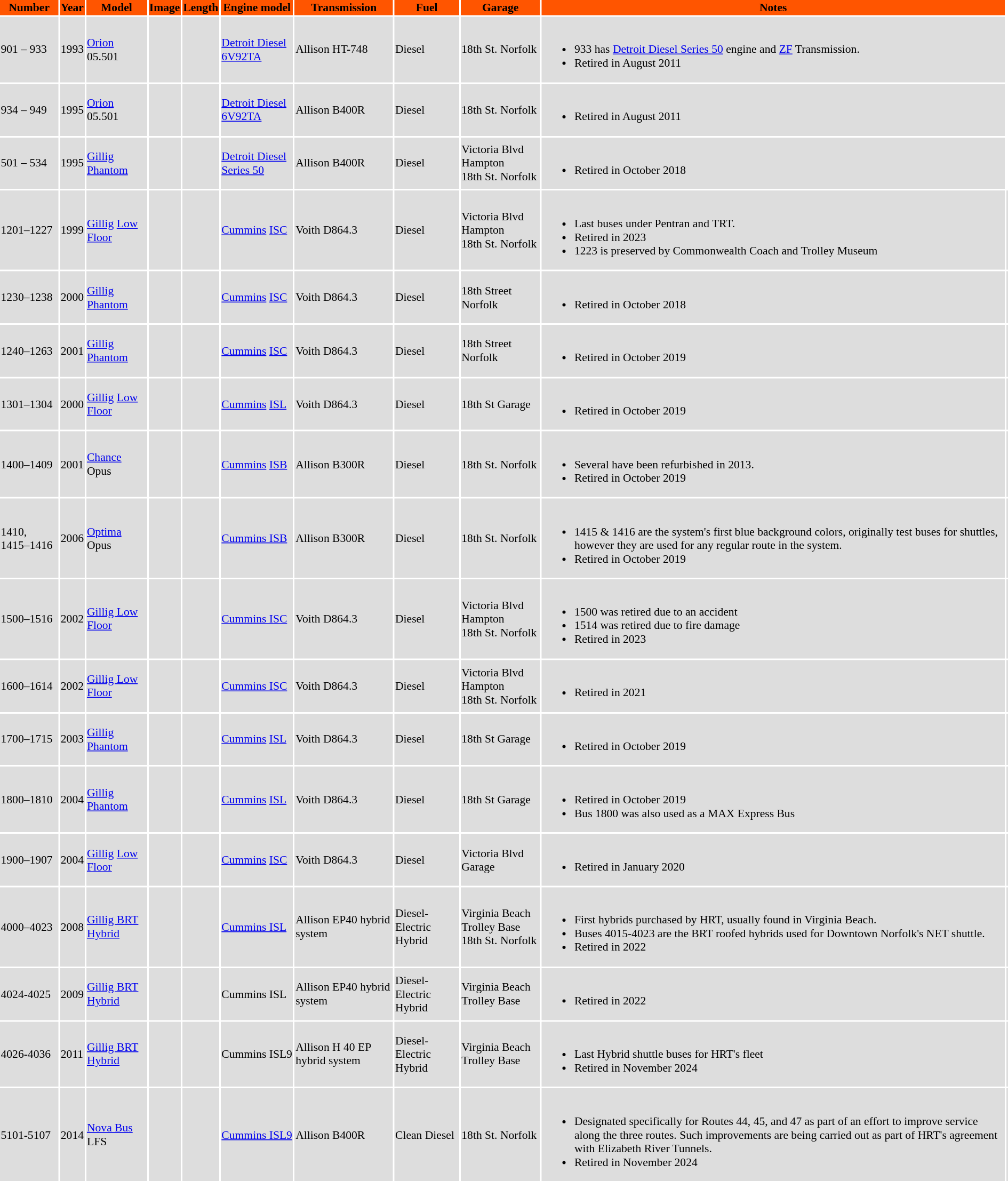<table class="toccolours sortable" style="font-size: 90%;">
<tr style="background:#f50;">
<th>Number</th>
<th>Year</th>
<th>Model</th>
<th>Image</th>
<th>Length</th>
<th>Engine model</th>
<th>Transmission</th>
<th>Fuel</th>
<th>Garage</th>
<th>Notes</th>
</tr>
<tr style="background:#ddd;">
<td>901 – 933</td>
<td>1993</td>
<td><a href='#'>Orion</a> 05.501</td>
<td></td>
<td></td>
<td><a href='#'>Detroit Diesel</a> <a href='#'>6V92TA</a></td>
<td>Allison HT-748</td>
<td>Diesel</td>
<td>18th St. Norfolk</td>
<td><br><ul><li>933 has <a href='#'>Detroit Diesel Series 50</a> engine and <a href='#'>ZF</a> Transmission.</li><li>Retired in August 2011</li></ul></td>
</tr>
<tr style="background:#ddd;">
<td>934 – 949</td>
<td>1995</td>
<td><a href='#'>Orion</a> 05.501</td>
<td></td>
<td></td>
<td><a href='#'>Detroit Diesel</a> <a href='#'>6V92TA</a></td>
<td>Allison B400R</td>
<td>Diesel</td>
<td>18th St. Norfolk</td>
<td><br><ul><li>Retired in August 2011</li></ul></td>
</tr>
<tr style="background:#ddd;">
<td>501 – 534</td>
<td>1995</td>
<td><a href='#'>Gillig</a> <a href='#'>Phantom</a></td>
<td></td>
<td></td>
<td><a href='#'>Detroit Diesel</a> <a href='#'>Series 50</a></td>
<td>Allison B400R</td>
<td>Diesel</td>
<td>Victoria Blvd Hampton<br> 18th St. Norfolk</td>
<td><br><ul><li>Retired in October 2018</li></ul></td>
</tr>
<tr style="background:#ddd;">
<td>1201–1227</td>
<td>1999</td>
<td><a href='#'>Gillig</a> <a href='#'>Low Floor</a></td>
<td></td>
<td></td>
<td><a href='#'>Cummins</a> <a href='#'>ISC</a></td>
<td>Voith D864.3</td>
<td>Diesel</td>
<td>Victoria Blvd Hampton<br>18th St. Norfolk</td>
<td><br><ul><li>Last buses under Pentran and TRT.</li><li>Retired in 2023</li><li>1223 is preserved by Commonwealth Coach and Trolley Museum</li></ul></td>
<td></td>
</tr>
<tr style="background:#ddd;">
<td>1230–1238</td>
<td>2000</td>
<td><a href='#'>Gillig</a> <a href='#'>Phantom</a></td>
<td></td>
<td></td>
<td><a href='#'>Cummins</a> <a href='#'>ISC</a></td>
<td>Voith D864.3</td>
<td>Diesel</td>
<td>18th Street Norfolk</td>
<td><br><ul><li>Retired in October 2018</li></ul></td>
<td></td>
</tr>
<tr style="background:#ddd;">
<td>1240–1263</td>
<td>2001</td>
<td><a href='#'>Gillig</a> <a href='#'>Phantom</a></td>
<td></td>
<td></td>
<td><a href='#'>Cummins</a> <a href='#'>ISC</a></td>
<td>Voith D864.3</td>
<td>Diesel</td>
<td>18th Street Norfolk</td>
<td><br><ul><li>Retired in October 2019</li></ul></td>
<td></td>
</tr>
<tr style="background:#ddd;">
<td>1301–1304</td>
<td>2000</td>
<td><a href='#'>Gillig</a> <a href='#'>Low Floor</a></td>
<td></td>
<td></td>
<td><a href='#'>Cummins</a> <a href='#'>ISL</a></td>
<td>Voith D864.3</td>
<td>Diesel</td>
<td>18th St Garage</td>
<td><br><ul><li>Retired in October 2019</li></ul></td>
<td></td>
</tr>
<tr style="background:#ddd;">
<td>1400–1409</td>
<td>2001</td>
<td><a href='#'>Chance</a> Opus</td>
<td></td>
<td></td>
<td><a href='#'>Cummins</a> <a href='#'>ISB</a></td>
<td>Allison B300R</td>
<td>Diesel</td>
<td>18th St. Norfolk</td>
<td><br><ul><li>Several have been refurbished in 2013.</li><li>Retired in October 2019</li></ul></td>
<td></td>
</tr>
<tr style="background:#ddd;">
<td>1410, 1415–1416</td>
<td>2006</td>
<td><a href='#'>Optima</a> Opus</td>
<td></td>
<td></td>
<td><a href='#'>Cummins ISB</a></td>
<td>Allison B300R</td>
<td>Diesel</td>
<td>18th St. Norfolk</td>
<td><br><ul><li>1415 & 1416 are the system's first blue background colors, originally test buses for shuttles, however they are used for any regular route in the system.</li><li>Retired in October 2019</li></ul></td>
<td></td>
</tr>
<tr style="background:#ddd;">
<td>1500–1516</td>
<td>2002</td>
<td><a href='#'>Gillig Low Floor</a></td>
<td></td>
<td></td>
<td><a href='#'>Cummins ISC</a></td>
<td>Voith D864.3</td>
<td>Diesel</td>
<td>Victoria Blvd Hampton<br>18th St. Norfolk</td>
<td><br><ul><li>1500 was retired due to an accident</li><li>1514 was retired due to fire damage</li><li>Retired in 2023</li></ul></td>
<td></td>
</tr>
<tr style="background:#ddd;">
<td>1600–1614</td>
<td>2002</td>
<td><a href='#'>Gillig Low Floor</a></td>
<td></td>
<td></td>
<td><a href='#'>Cummins ISC</a></td>
<td>Voith D864.3</td>
<td>Diesel</td>
<td>Victoria Blvd Hampton<br>18th St. Norfolk</td>
<td><br><ul><li>Retired in 2021</li></ul></td>
<td></td>
</tr>
<tr style="background:#ddd;">
<td>1700–1715</td>
<td>2003</td>
<td><a href='#'>Gillig</a> <a href='#'>Phantom</a></td>
<td></td>
<td></td>
<td><a href='#'>Cummins</a> <a href='#'>ISL</a></td>
<td>Voith D864.3</td>
<td>Diesel</td>
<td>18th St Garage</td>
<td><br><ul><li>Retired in October 2019</li></ul></td>
<td></td>
</tr>
<tr style="background:#ddd;">
<td>1800–1810</td>
<td>2004</td>
<td><a href='#'>Gillig</a> <a href='#'>Phantom</a></td>
<td></td>
<td></td>
<td><a href='#'>Cummins</a> <a href='#'>ISL</a></td>
<td>Voith D864.3</td>
<td>Diesel</td>
<td>18th St Garage</td>
<td><br><ul><li>Retired in October 2019</li><li>Bus 1800 was also used as a MAX Express Bus</li></ul></td>
<td></td>
</tr>
<tr style="background:#ddd;">
<td>1900–1907</td>
<td>2004</td>
<td><a href='#'>Gillig</a> <a href='#'>Low Floor</a></td>
<td></td>
<td></td>
<td><a href='#'>Cummins</a> <a href='#'>ISC</a></td>
<td>Voith D864.3</td>
<td>Diesel</td>
<td>Victoria Blvd Garage</td>
<td><br><ul><li>Retired in January 2020</li></ul></td>
<td></td>
</tr>
<tr style="background:#ddd;">
<td>4000–4023</td>
<td>2008</td>
<td><a href='#'>Gillig BRT Hybrid</a></td>
<td></td>
<td></td>
<td><a href='#'>Cummins ISL</a></td>
<td>Allison EP40 hybrid system</td>
<td>Diesel-Electric Hybrid</td>
<td>Virginia Beach Trolley Base<br> 18th St. Norfolk</td>
<td><br><ul><li>First hybrids purchased by HRT, usually found in Virginia Beach.</li><li>Buses 4015-4023 are the BRT roofed hybrids used for Downtown Norfolk's NET shuttle.</li><li>Retired in 2022</li></ul></td>
<td></td>
</tr>
<tr style="background:#ddd;">
<td>4024-4025</td>
<td>2009</td>
<td><a href='#'>Gillig BRT Hybrid</a></td>
<td></td>
<td></td>
<td>Cummins ISL</td>
<td>Allison EP40 hybrid system</td>
<td>Diesel-Electric Hybrid</td>
<td>Virginia Beach Trolley Base</td>
<td><br><ul><li>Retired in 2022</li></ul></td>
<td></td>
</tr>
<tr style="background:#ddd;">
<td>4026-4036</td>
<td>2011</td>
<td><a href='#'>Gillig BRT Hybrid</a></td>
<td></td>
<td></td>
<td>Cummins ISL9</td>
<td>Allison H 40 EP hybrid system</td>
<td>Diesel-Electric Hybrid</td>
<td>Virginia Beach Trolley Base</td>
<td><br><ul><li>Last Hybrid shuttle buses for HRT's fleet</li><li>Retired in November 2024</li></ul></td>
<td></td>
</tr>
<tr style="background:#ddd;">
<td>5101-5107</td>
<td>2014</td>
<td><a href='#'>Nova Bus</a> LFS</td>
<td></td>
<td></td>
<td><a href='#'>Cummins ISL9</a></td>
<td>Allison B400R</td>
<td>Clean Diesel</td>
<td>18th St. Norfolk</td>
<td><br><ul><li>Designated specifically for Routes 44, 45, and 47 as part of an effort to improve service along the three routes. Such improvements are being carried out as part of HRT's agreement with Elizabeth River Tunnels.</li><li>Retired in November 2024</li></ul></td>
<td></td>
</tr>
</table>
